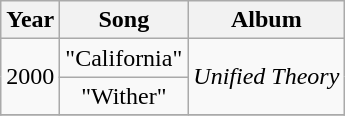<table class="wikitable plainrowheaders" style="text-align:center;" border="1">
<tr>
<th scope="col">Year</th>
<th scope="col">Song</th>
<th scope="col">Album</th>
</tr>
<tr>
<td rowspan="2">2000</td>
<td>"California"</td>
<td rowspan="2"><em>Unified Theory</em></td>
</tr>
<tr>
<td>"Wither"</td>
</tr>
<tr>
</tr>
</table>
